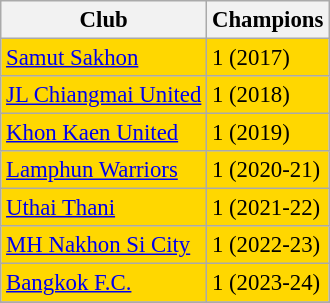<table class="wikitable sortable" style="font-size: 95%;">
<tr>
<th>Club</th>
<th>Champions</th>
</tr>
<tr ! style="background:gold;">
<td><a href='#'>Samut Sakhon</a></td>
<td>1 (2017)</td>
</tr>
<tr ! style="background:gold;">
<td><a href='#'>JL Chiangmai United</a></td>
<td>1 (2018)</td>
</tr>
<tr ! style="background:gold;">
<td><a href='#'>Khon Kaen United</a></td>
<td>1 (2019)</td>
</tr>
<tr ! style="background:gold;">
<td><a href='#'>Lamphun Warriors</a></td>
<td>1 (2020-21)</td>
</tr>
<tr ! style="background:gold;">
<td><a href='#'>Uthai Thani</a></td>
<td>1 (2021-22)</td>
</tr>
<tr ! style="background:gold;">
<td><a href='#'>MH Nakhon Si City</a></td>
<td>1 (2022-23)</td>
</tr>
<tr ! style="background:gold;">
<td><a href='#'>Bangkok F.C.</a></td>
<td>1 (2023-24)</td>
</tr>
<tr>
</tr>
</table>
